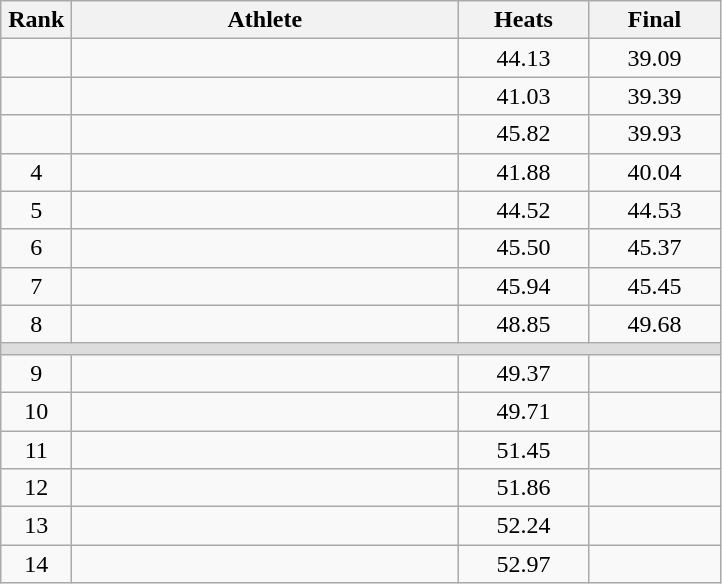<table class=wikitable style="text-align:center">
<tr>
<th width=40>Rank</th>
<th width=250>Athlete</th>
<th width=80>Heats</th>
<th width=80>Final</th>
</tr>
<tr>
<td></td>
<td align=left></td>
<td>44.13</td>
<td>39.09</td>
</tr>
<tr>
<td></td>
<td align=left></td>
<td>41.03</td>
<td>39.39</td>
</tr>
<tr>
<td></td>
<td align=left></td>
<td>45.82</td>
<td>39.93</td>
</tr>
<tr>
<td>4</td>
<td align=left></td>
<td>41.88</td>
<td>40.04</td>
</tr>
<tr>
<td>5</td>
<td align=left></td>
<td>44.52</td>
<td>44.53</td>
</tr>
<tr>
<td>6</td>
<td align=left></td>
<td>45.50</td>
<td>45.37</td>
</tr>
<tr>
<td>7</td>
<td align=left></td>
<td>45.94</td>
<td>45.45</td>
</tr>
<tr>
<td>8</td>
<td align=left></td>
<td>48.85</td>
<td>49.68</td>
</tr>
<tr bgcolor=#DDDDDD>
<td colspan=4></td>
</tr>
<tr>
<td>9</td>
<td align=left></td>
<td>49.37</td>
<td></td>
</tr>
<tr>
<td>10</td>
<td align=left></td>
<td>49.71</td>
<td></td>
</tr>
<tr>
<td>11</td>
<td align=left></td>
<td>51.45</td>
<td></td>
</tr>
<tr>
<td>12</td>
<td align=left></td>
<td>51.86</td>
<td></td>
</tr>
<tr>
<td>13</td>
<td align=left></td>
<td>52.24</td>
<td></td>
</tr>
<tr>
<td>14</td>
<td align=left></td>
<td>52.97</td>
<td></td>
</tr>
</table>
